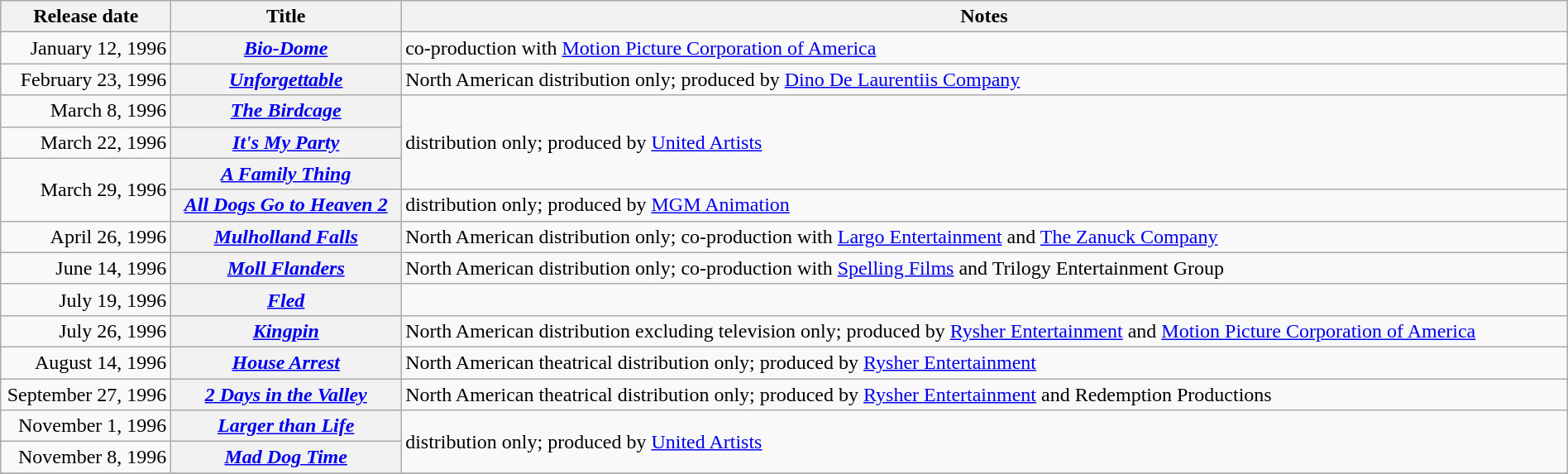<table class="wikitable sortable" style="width:100%;">
<tr>
<th scope="col" style="width:130px;">Release date</th>
<th>Title</th>
<th>Notes</th>
</tr>
<tr>
<td style="text-align:right;">January 12, 1996</td>
<th scope="row"><em><a href='#'>Bio-Dome</a></em></th>
<td>co-production with <a href='#'>Motion Picture Corporation of America</a></td>
</tr>
<tr>
<td style="text-align:right;">February 23, 1996</td>
<th scope="row"><em><a href='#'>Unforgettable</a></em></th>
<td>North American distribution only; produced by <a href='#'>Dino De Laurentiis Company</a></td>
</tr>
<tr>
<td style="text-align:right;">March 8, 1996</td>
<th scope="row"><em><a href='#'>The Birdcage</a></em></th>
<td rowspan="3">distribution only; produced by <a href='#'>United Artists</a></td>
</tr>
<tr>
<td style="text-align:right;">March 22, 1996</td>
<th scope="row"><em><a href='#'>It's My Party</a></em></th>
</tr>
<tr>
<td style="text-align:right;" rowspan="2">March 29, 1996</td>
<th scope="row"><em><a href='#'>A Family Thing</a></em></th>
</tr>
<tr>
<th scope="row"><em><a href='#'>All Dogs Go to Heaven 2</a></em></th>
<td>distribution only; produced by <a href='#'>MGM Animation</a></td>
</tr>
<tr>
<td style="text-align:right;">April 26, 1996</td>
<th scope="row"><em><a href='#'>Mulholland Falls</a></em></th>
<td>North American distribution only; co-production with <a href='#'>Largo Entertainment</a> and <a href='#'>The Zanuck Company</a></td>
</tr>
<tr>
<td style="text-align:right;">June 14, 1996</td>
<th scope="row"><em><a href='#'>Moll Flanders</a></em></th>
<td>North American distribution only; co-production with <a href='#'>Spelling Films</a> and Trilogy Entertainment Group</td>
</tr>
<tr>
<td style="text-align:right;">July 19, 1996</td>
<th scope="row"><em><a href='#'>Fled</a></em></th>
<td></td>
</tr>
<tr>
<td style="text-align:right;">July 26, 1996</td>
<th scope="row"><em><a href='#'>Kingpin</a></em></th>
<td>North American distribution excluding television only; produced by <a href='#'>Rysher Entertainment</a> and <a href='#'>Motion Picture Corporation of America</a></td>
</tr>
<tr>
<td style="text-align:right;">August 14, 1996</td>
<th scope="row"><em><a href='#'>House Arrest</a></em></th>
<td>North American theatrical distribution only; produced by <a href='#'>Rysher Entertainment</a></td>
</tr>
<tr>
<td style="text-align:right;">September 27, 1996</td>
<th scope="row"><em><a href='#'>2 Days in the Valley</a></em></th>
<td>North American theatrical distribution only; produced by <a href='#'>Rysher Entertainment</a> and Redemption Productions</td>
</tr>
<tr>
<td style="text-align:right;">November 1, 1996</td>
<th scope="row"><em><a href='#'>Larger than Life</a></em></th>
<td rowspan="2">distribution only; produced by <a href='#'>United Artists</a></td>
</tr>
<tr>
<td style="text-align:right;">November 8, 1996</td>
<th scope="row"><em><a href='#'>Mad Dog Time</a></em></th>
</tr>
<tr>
</tr>
</table>
